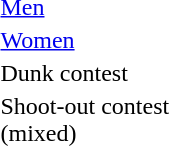<table>
<tr>
<td><a href='#'>Men</a></td>
<td></td>
<td></td>
<td></td>
</tr>
<tr>
<td><a href='#'>Women</a></td>
<td></td>
<td></td>
<td></td>
</tr>
<tr>
<td>Dunk contest</td>
<td></td>
<td></td>
<td></td>
</tr>
<tr>
<td>Shoot-out contest<br>(mixed)</td>
<td></td>
<td></td>
<td></td>
</tr>
</table>
